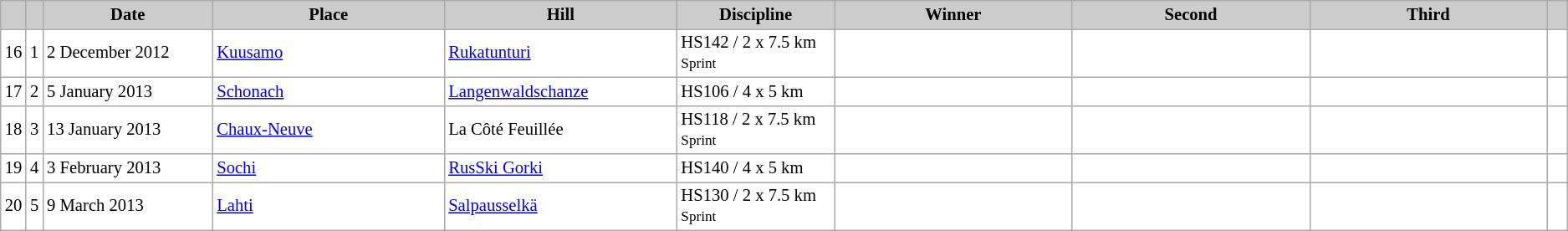<table class="wikitable plainrowheaders" style="background:#fff; font-size:86%; line-height:16px; border:grey solid 1px; border-collapse:collapse;">
<tr style="background:#ccc; text-align:center;">
<th scope="col" style="background:#ccc; width=20 px;"></th>
<th scope="col" style="background:#ccc; width=30 px;"></th>
<th scope="col" style="background:#ccc; width:130px;">Date</th>
<th scope="col" style="background:#ccc; width:180px;">Place</th>
<th scope="col" style="background:#ccc; width:180px;">Hill</th>
<th scope="col" style="background:#ccc; width:120px;">Discipline</th>
<th scope="col" style="background:#ccc; width:185px;">Winner</th>
<th scope="col" style="background:#ccc; width:185px;">Second</th>
<th scope="col" style="background:#ccc; width:185px;">Third</th>
<th scope="col" style="background:#ccc; width:10px;"></th>
</tr>
<tr>
<td align=center>16</td>
<td align=center>1</td>
<td>2 December 2012</td>
<td> <a href='#'>Kuusamo</a></td>
<td><a href='#'>Rukatunturi</a></td>
<td>HS142 / 2 x 7.5 km<br><small>Sprint</small></td>
<td></td>
<td></td>
<td></td>
<td></td>
</tr>
<tr>
<td align=center>17</td>
<td align=center>2</td>
<td>5 January 2013</td>
<td> <a href='#'>Schonach</a></td>
<td><a href='#'>Langenwaldschanze</a></td>
<td>HS106 / 4 x 5 km</td>
<td></td>
<td></td>
<td></td>
<td></td>
</tr>
<tr>
<td align=center>18</td>
<td align=center>3</td>
<td>13 January 2013</td>
<td> <a href='#'>Chaux-Neuve</a></td>
<td>La Côté Feuillée</td>
<td>HS118 / 2 x 7.5 km<br><small>Sprint</small></td>
<td></td>
<td></td>
<td></td>
<td></td>
</tr>
<tr>
<td align=center>19</td>
<td align=center>4</td>
<td>3 February 2013</td>
<td> <a href='#'>Sochi</a></td>
<td><a href='#'>RusSki Gorki</a></td>
<td>HS140 / 4 x 5 km</td>
<td></td>
<td></td>
<td></td>
<td></td>
</tr>
<tr>
<td align=center>20</td>
<td align=center>5</td>
<td>9 March 2013</td>
<td> <a href='#'>Lahti</a></td>
<td><a href='#'>Salpausselkä</a></td>
<td>HS130 / 2 x 7.5 km<br><small>Sprint</small></td>
<td></td>
<td></td>
<td></td>
<td></td>
</tr>
</table>
